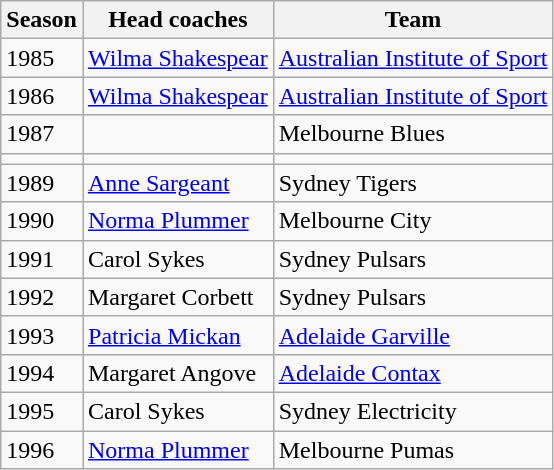<table class="wikitable collapsible">
<tr>
<th>Season</th>
<th>Head coaches</th>
<th>Team</th>
</tr>
<tr>
<td>1985 </td>
<td><a href='#'>Wilma Shakespear</a></td>
<td><a href='#'>Australian Institute of Sport</a></td>
</tr>
<tr>
<td>1986 </td>
<td><a href='#'>Wilma Shakespear</a></td>
<td><a href='#'>Australian Institute of Sport</a></td>
</tr>
<tr>
<td>1987</td>
<td></td>
<td>Melbourne Blues</td>
</tr>
<tr>
<td></td>
<td></td>
<td></td>
</tr>
<tr>
<td>1989</td>
<td><a href='#'>Anne Sargeant</a></td>
<td>Sydney Tigers</td>
</tr>
<tr>
<td>1990</td>
<td><a href='#'>Norma Plummer</a></td>
<td>Melbourne City</td>
</tr>
<tr>
<td>1991</td>
<td>Carol Sykes</td>
<td>Sydney Pulsars</td>
</tr>
<tr>
<td>1992</td>
<td>Margaret Corbett</td>
<td>Sydney Pulsars</td>
</tr>
<tr>
<td>1993</td>
<td><a href='#'>Patricia Mickan</a></td>
<td><a href='#'>Adelaide Garville</a></td>
</tr>
<tr>
<td>1994</td>
<td>Margaret Angove</td>
<td><a href='#'>Adelaide Contax</a></td>
</tr>
<tr>
<td>1995 </td>
<td>Carol Sykes</td>
<td>Sydney Electricity</td>
</tr>
<tr>
<td>1996</td>
<td><a href='#'>Norma Plummer</a></td>
<td>Melbourne Pumas</td>
</tr>
</table>
